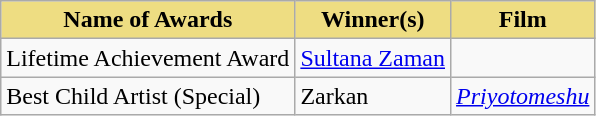<table class="wikitable sortable collapsible">
<tr>
<th style="background:#EEDD82;">Name of Awards</th>
<th style="background:#EEDD82;">Winner(s)</th>
<th style="background:#EEDD82;">Film</th>
</tr>
<tr>
<td>Lifetime Achievement Award</td>
<td><a href='#'>Sultana Zaman</a></td>
<td></td>
</tr>
<tr>
<td>Best Child Artist (Special)</td>
<td>Zarkan</td>
<td><em><a href='#'>Priyotomeshu</a></em></td>
</tr>
</table>
